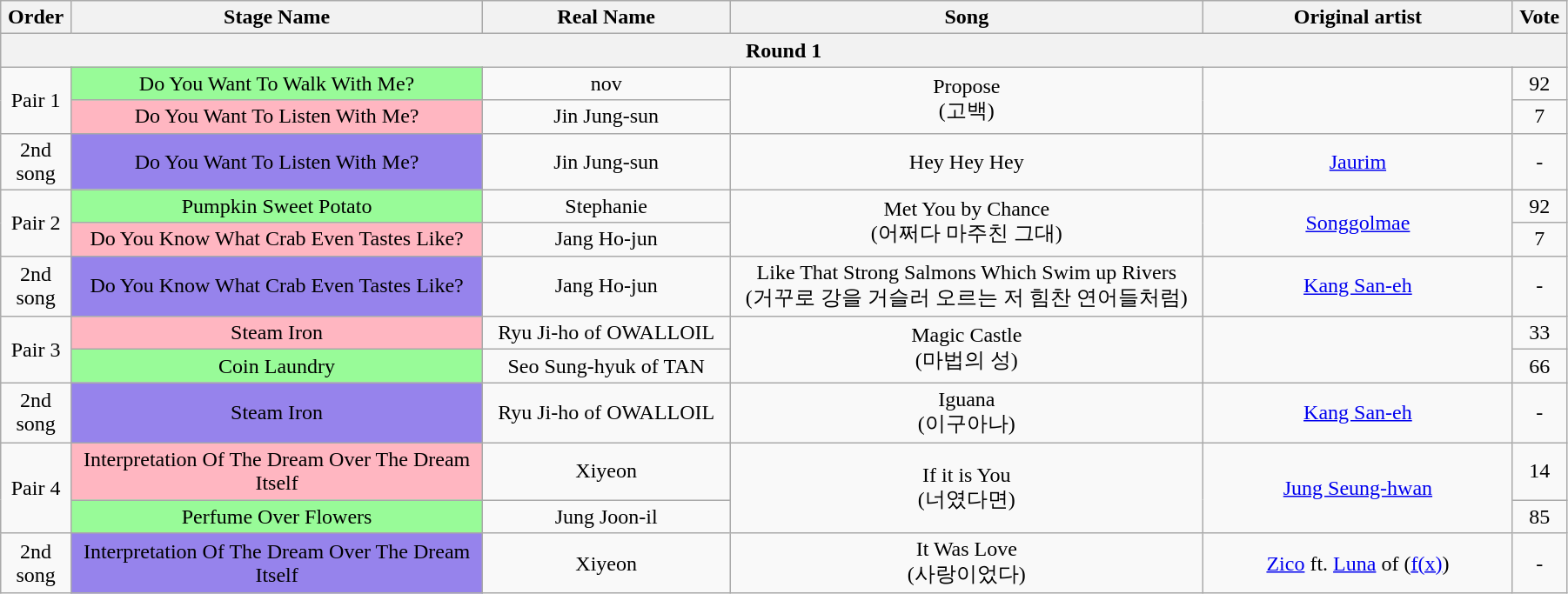<table class="wikitable" style="text-align:center; width:95%;">
<tr>
<th style="width:1%;">Order</th>
<th style="width:20%;">Stage Name</th>
<th style="width:12%;">Real Name</th>
<th style="width:23%;">Song</th>
<th style="width:15%;">Original artist</th>
<th style="width:1%;">Vote</th>
</tr>
<tr>
<th colspan=6>Round 1</th>
</tr>
<tr>
<td rowspan=2>Pair 1</td>
<td bgcolor="palegreen">Do You Want To Walk With Me?</td>
<td>nov</td>
<td rowspan=2>Propose<br>(고백)</td>
<td rowspan=2></td>
<td>92</td>
</tr>
<tr>
<td bgcolor="lightpink">Do You Want To Listen With Me?</td>
<td>Jin Jung-sun</td>
<td>7</td>
</tr>
<tr>
<td>2nd song</td>
<td bgcolor="#9683EC">Do You Want To Listen With Me?</td>
<td>Jin Jung-sun</td>
<td>Hey Hey Hey</td>
<td><a href='#'>Jaurim</a></td>
<td>-</td>
</tr>
<tr>
<td rowspan=2>Pair 2</td>
<td bgcolor="palegreen">Pumpkin Sweet Potato</td>
<td>Stephanie</td>
<td rowspan=2>Met You by Chance<br>(어쩌다 마주친 그대)</td>
<td rowspan=2><a href='#'>Songgolmae</a></td>
<td>92</td>
</tr>
<tr>
<td bgcolor="lightpink">Do You Know What Crab Even Tastes Like?</td>
<td>Jang Ho-jun</td>
<td>7</td>
</tr>
<tr>
<td>2nd song</td>
<td bgcolor="#9683EC">Do You Know What Crab Even Tastes Like?</td>
<td>Jang Ho-jun</td>
<td>Like That Strong Salmons Which Swim up Rivers<br>(거꾸로 강을 거슬러 오르는 저 힘찬 연어들처럼)</td>
<td><a href='#'>Kang San-eh</a></td>
<td>-</td>
</tr>
<tr>
<td rowspan=2>Pair 3</td>
<td bgcolor="lightpink">Steam Iron</td>
<td>Ryu Ji-ho of OWALLOIL</td>
<td rowspan=2>Magic Castle<br>(마법의 성)</td>
<td rowspan=2></td>
<td>33</td>
</tr>
<tr>
<td bgcolor="palegreen">Coin Laundry</td>
<td>Seo Sung-hyuk of TAN</td>
<td>66</td>
</tr>
<tr>
<td>2nd song</td>
<td bgcolor="#9683EC">Steam Iron</td>
<td>Ryu Ji-ho of OWALLOIL</td>
<td>Iguana<br>(이구아나)</td>
<td><a href='#'>Kang San-eh</a></td>
<td>-</td>
</tr>
<tr>
<td rowspan=2>Pair 4</td>
<td bgcolor="lightpink">Interpretation Of The Dream Over  The Dream Itself</td>
<td>Xiyeon</td>
<td rowspan=2>If it is You<br>(너였다면)</td>
<td rowspan=2><a href='#'>Jung Seung-hwan</a></td>
<td>14</td>
</tr>
<tr>
<td bgcolor="palegreen">Perfume Over Flowers</td>
<td>Jung Joon-il</td>
<td>85</td>
</tr>
<tr>
<td>2nd song</td>
<td bgcolor="#9683EC">Interpretation Of The Dream Over The Dream Itself</td>
<td>Xiyeon</td>
<td>It Was Love<br>(사랑이었다)</td>
<td><a href='#'>Zico</a> ft. <a href='#'>Luna</a> of (<a href='#'>f(x)</a>)</td>
<td>-</td>
</tr>
</table>
